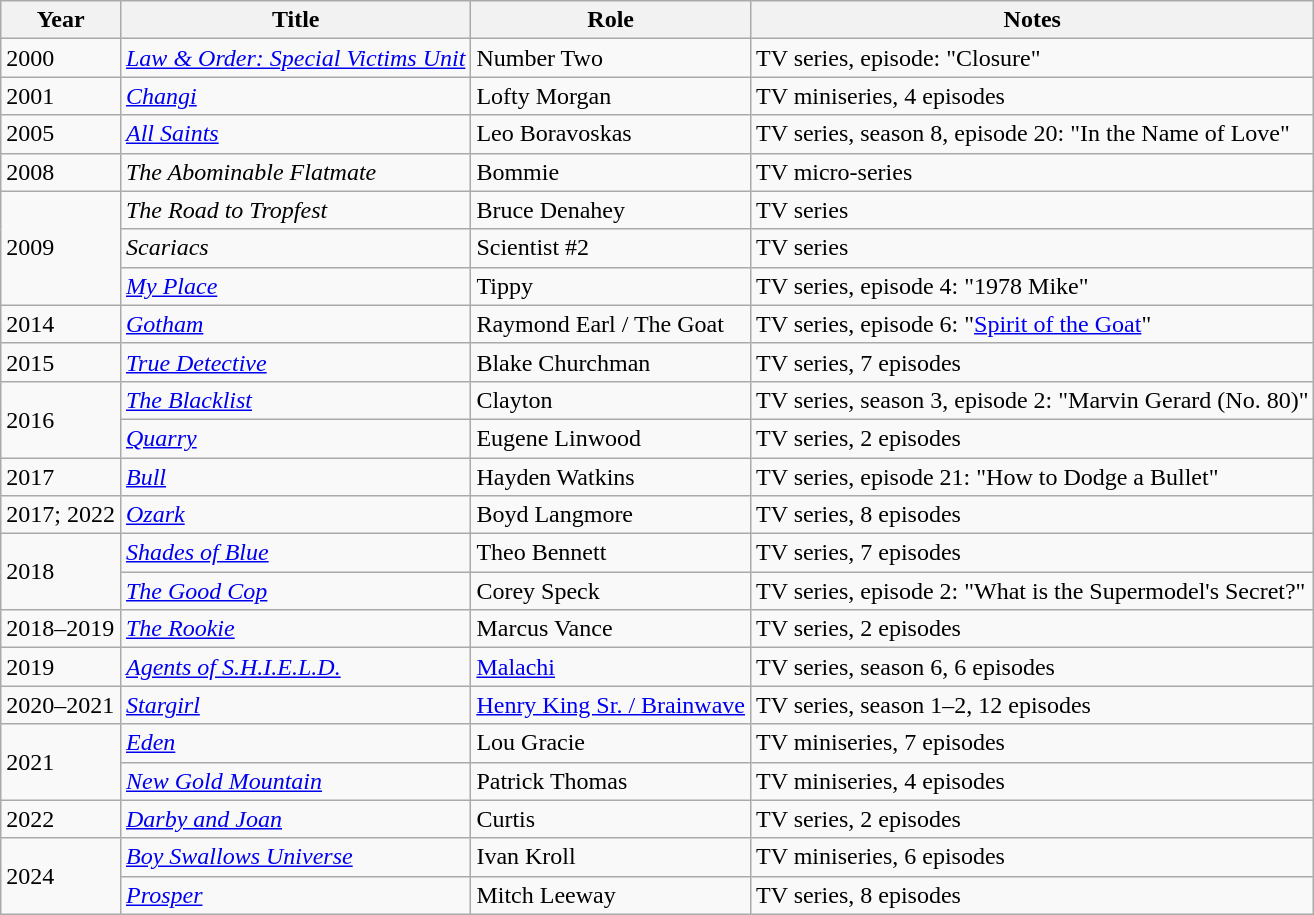<table class="wikitable sortable">
<tr>
<th>Year</th>
<th>Title</th>
<th>Role</th>
<th class="unsortable">Notes</th>
</tr>
<tr>
<td>2000</td>
<td><em><a href='#'>Law & Order: Special Victims Unit</a></em></td>
<td>Number Two</td>
<td>TV series, episode: "Closure"</td>
</tr>
<tr>
<td>2001</td>
<td><em><a href='#'>Changi</a></em></td>
<td>Lofty Morgan</td>
<td>TV miniseries, 4 episodes</td>
</tr>
<tr>
<td>2005</td>
<td><em><a href='#'>All Saints</a></em></td>
<td>Leo Boravoskas</td>
<td>TV series, season 8, episode 20: "In the Name of Love"</td>
</tr>
<tr>
<td>2008</td>
<td><em>The Abominable Flatmate</em></td>
<td>Bommie</td>
<td>TV micro-series</td>
</tr>
<tr>
<td rowspan="3">2009</td>
<td><em>The Road to Tropfest</em></td>
<td>Bruce Denahey</td>
<td>TV series</td>
</tr>
<tr>
<td><em>Scariacs</em></td>
<td>Scientist #2</td>
<td>TV series</td>
</tr>
<tr>
<td><em><a href='#'>My Place</a></em></td>
<td>Tippy</td>
<td>TV series, episode 4: "1978 Mike"</td>
</tr>
<tr>
<td>2014</td>
<td><em><a href='#'>Gotham</a></em></td>
<td>Raymond Earl / The Goat</td>
<td>TV series, episode 6: "<a href='#'>Spirit of the Goat</a>"</td>
</tr>
<tr>
<td>2015</td>
<td><em><a href='#'>True Detective</a></em></td>
<td>Blake Churchman</td>
<td>TV series, 7 episodes</td>
</tr>
<tr>
<td rowspan="2">2016</td>
<td><em><a href='#'>The Blacklist</a></em></td>
<td>Clayton</td>
<td>TV series, season 3, episode 2: "Marvin Gerard (No. 80)"</td>
</tr>
<tr>
<td><em><a href='#'>Quarry</a></em></td>
<td>Eugene Linwood</td>
<td>TV series, 2 episodes</td>
</tr>
<tr>
<td>2017</td>
<td><em><a href='#'>Bull</a></em></td>
<td>Hayden Watkins</td>
<td>TV series, episode 21: "How to Dodge a Bullet"</td>
</tr>
<tr>
<td>2017; 2022</td>
<td><em><a href='#'>Ozark</a></em></td>
<td>Boyd Langmore</td>
<td>TV series, 8 episodes</td>
</tr>
<tr>
<td rowspan="2">2018</td>
<td><em><a href='#'>Shades of Blue</a></em></td>
<td>Theo Bennett</td>
<td>TV series, 7 episodes</td>
</tr>
<tr>
<td><em><a href='#'>The Good Cop</a></em></td>
<td>Corey Speck</td>
<td>TV series, episode 2: "What is the Supermodel's Secret?"</td>
</tr>
<tr>
<td>2018–2019</td>
<td><em><a href='#'>The Rookie</a></em></td>
<td>Marcus Vance</td>
<td>TV series, 2 episodes</td>
</tr>
<tr>
<td>2019</td>
<td><em><a href='#'>Agents of S.H.I.E.L.D.</a></em></td>
<td><a href='#'>Malachi</a></td>
<td>TV series, season 6, 6 episodes</td>
</tr>
<tr>
<td>2020–2021</td>
<td><em><a href='#'>Stargirl</a></em></td>
<td><a href='#'>Henry King Sr. / Brainwave</a></td>
<td>TV series, season 1–2, 12 episodes</td>
</tr>
<tr>
<td rowspan="2">2021</td>
<td><em><a href='#'>Eden</a></em></td>
<td>Lou Gracie</td>
<td>TV miniseries, 7 episodes</td>
</tr>
<tr>
<td><em><a href='#'>New Gold Mountain</a></em></td>
<td>Patrick Thomas</td>
<td>TV miniseries, 4 episodes</td>
</tr>
<tr>
<td>2022</td>
<td><em><a href='#'>Darby and Joan</a></em></td>
<td>Curtis</td>
<td>TV series, 2 episodes</td>
</tr>
<tr>
<td rowspan="2">2024</td>
<td><em><a href='#'>Boy Swallows Universe</a></em></td>
<td>Ivan Kroll</td>
<td>TV miniseries, 6 episodes</td>
</tr>
<tr>
<td><em><a href='#'>Prosper</a></em></td>
<td>Mitch Leeway</td>
<td>TV series, 8 episodes</td>
</tr>
</table>
